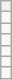<table class="wikitable" style="margin:1em auto;">
<tr>
<th></th>
</tr>
<tr>
<td></td>
</tr>
<tr>
<td></td>
</tr>
<tr>
<td></td>
</tr>
<tr>
<td></td>
</tr>
<tr>
<td></td>
</tr>
<tr>
<td></td>
</tr>
</table>
